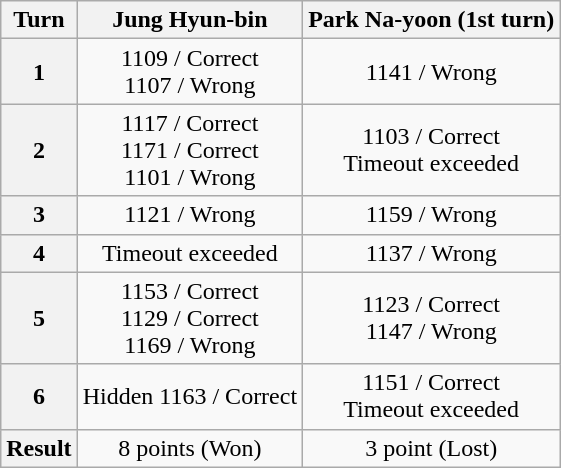<table class="wikitable" style="text-align:center">
<tr>
<th scope="col">Turn</th>
<th scope="col">Jung Hyun-bin</th>
<th scope="col">Park Na-yoon (1st turn)</th>
</tr>
<tr>
<th scope="row">1</th>
<td>1109 / Correct <br> 1107 / Wrong</td>
<td>1141 / Wrong</td>
</tr>
<tr>
<th scope="row">2</th>
<td>1117 / Correct <br> 1171 / Correct <br> 1101 / Wrong</td>
<td>1103 / Correct <br> Timeout exceeded</td>
</tr>
<tr>
<th scope="row">3</th>
<td>1121 / Wrong</td>
<td>1159 / Wrong</td>
</tr>
<tr>
<th scope="row">4</th>
<td>Timeout exceeded</td>
<td>1137 / Wrong</td>
</tr>
<tr>
<th scope="row">5</th>
<td>1153 / Correct <br> 1129 / Correct <br> 1169 / Wrong</td>
<td>1123 / Correct <br> 1147 / Wrong</td>
</tr>
<tr>
<th scope="row">6</th>
<td>Hidden 1163 / Correct</td>
<td>1151 / Correct <br> Timeout exceeded</td>
</tr>
<tr>
<th scope="row">Result</th>
<td>8 points (Won)</td>
<td>3 point (Lost)</td>
</tr>
</table>
